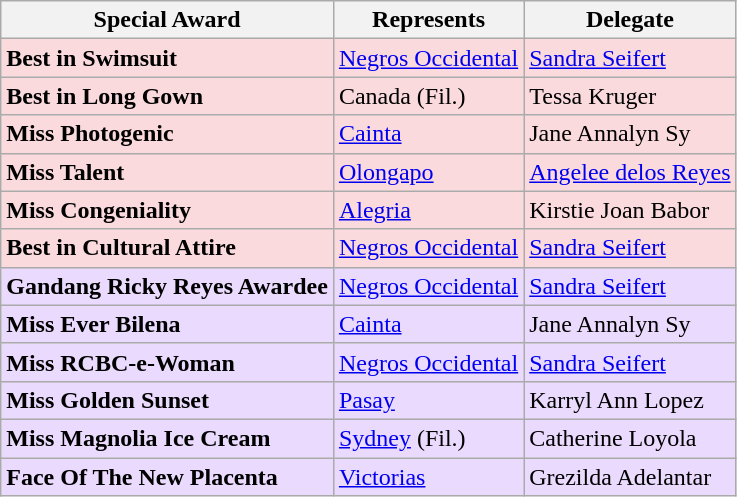<table class="wikitable">
<tr>
<th>Special Award</th>
<th>Represents</th>
<th>Delegate</th>
</tr>
<tr>
<td style="background-color:#FADADD;"><strong>Best in Swimsuit</strong></td>
<td style="background-color:#FADADD;"><a href='#'>Negros Occidental</a></td>
<td style="background-color:#FADADD;"><a href='#'>Sandra Seifert</a></td>
</tr>
<tr>
<td style="background-color:#FADADD;"><strong>Best in Long Gown</strong></td>
<td style="background-color:#FADADD;">Canada (Fil.)</td>
<td style="background-color:#FADADD;">Tessa Kruger</td>
</tr>
<tr>
<td style="background-color:#FADADD;"><strong>Miss Photogenic</strong></td>
<td style="background-color:#FADADD;"><a href='#'>Cainta</a></td>
<td style="background-color:#FADADD;">Jane Annalyn Sy</td>
</tr>
<tr>
<td style="background-color:#FADADD;"><strong>Miss Talent</strong></td>
<td style="background-color:#FADADD;"><a href='#'>Olongapo</a></td>
<td style="background-color:#FADADD;"><a href='#'>Angelee delos Reyes</a></td>
</tr>
<tr>
<td style="background-color:#FADADD;"><strong>Miss Congeniality</strong></td>
<td style="background-color:#FADADD;"><a href='#'>Alegria</a></td>
<td style="background-color:#FADADD;">Kirstie Joan Babor</td>
</tr>
<tr>
<td style="background-color:#FADADD;"><strong>Best in Cultural Attire</strong></td>
<td style="background-color:#FADADD;"><a href='#'>Negros Occidental</a></td>
<td style="background-color:#FADADD;"><a href='#'>Sandra Seifert</a></td>
</tr>
<tr>
<td style="background-color:#eadafd;"><strong>Gandang Ricky Reyes Awardee</strong></td>
<td style="background-color:#eadafd;"><a href='#'>Negros Occidental</a></td>
<td style="background-color:#eadafd;"><a href='#'>Sandra Seifert</a></td>
</tr>
<tr>
<td style="background-color:#eadafd;"><strong>Miss Ever Bilena</strong></td>
<td style="background-color:#eadafd;"><a href='#'>Cainta</a></td>
<td style="background-color:#eadafd;">Jane Annalyn Sy</td>
</tr>
<tr>
<td style="background-color:#eadafd;"><strong>Miss RCBC-e-Woman</strong></td>
<td style="background-color:#eadafd;"><a href='#'>Negros Occidental</a></td>
<td style="background-color:#eadafd;"><a href='#'>Sandra Seifert</a></td>
</tr>
<tr>
<td style="background-color:#eadafd;"><strong>Miss Golden Sunset</strong></td>
<td style="background-color:#eadafd;"><a href='#'>Pasay</a></td>
<td style="background-color:#eadafd;">Karryl Ann Lopez</td>
</tr>
<tr>
<td style="background-color:#eadafd;"><strong>Miss Magnolia Ice Cream</strong></td>
<td style="background-color:#eadafd;"><a href='#'>Sydney</a> (Fil.)</td>
<td style="background-color:#eadafd;">Catherine Loyola</td>
</tr>
<tr>
<td style="background-color:#eadafd;"><strong>Face Of The New Placenta</strong></td>
<td style="background-color:#eadafd;"><a href='#'>Victorias</a></td>
<td style="background-color:#eadafd;">Grezilda Adelantar</td>
</tr>
</table>
